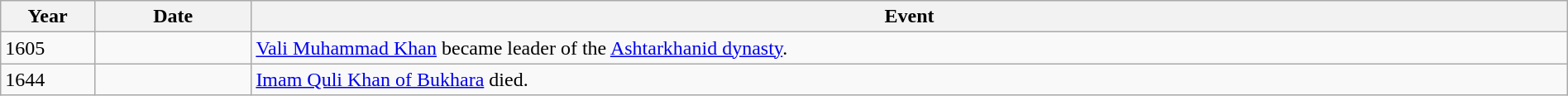<table class="wikitable" width="100%">
<tr>
<th style="width:6%">Year</th>
<th style="width:10%">Date</th>
<th>Event</th>
</tr>
<tr>
<td>1605</td>
<td></td>
<td><a href='#'>Vali Muhammad Khan</a> became leader of the <a href='#'>Ashtarkhanid dynasty</a>.</td>
</tr>
<tr>
<td>1644</td>
<td></td>
<td><a href='#'>Imam Quli Khan of Bukhara</a> died.</td>
</tr>
</table>
